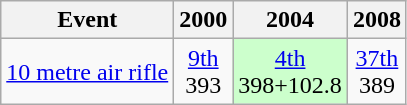<table class="wikitable" style="text-align: center">
<tr>
<th>Event</th>
<th>2000</th>
<th>2004</th>
<th>2008</th>
</tr>
<tr>
<td align=left><a href='#'>10 metre air rifle</a></td>
<td><a href='#'>9th</a><br>393</td>
<td style="background: #ccffcc"><a href='#'>4th</a><br>398+102.8</td>
<td><a href='#'>37th</a><br>389</td>
</tr>
</table>
